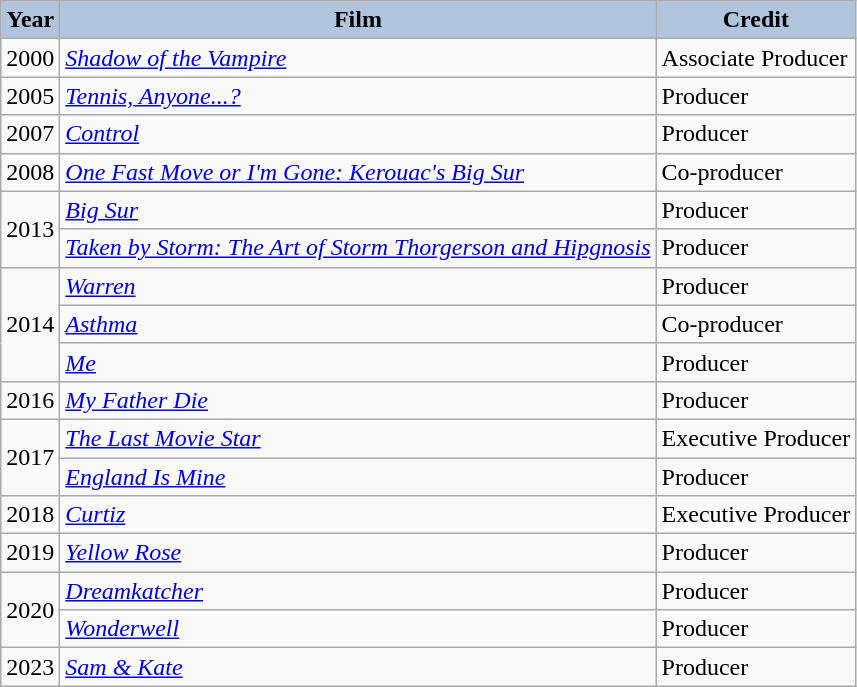<table class="wikitable" background: #f9f9f9;>
<tr align="center">
<th style="background:#B0C4DE;">Year</th>
<th style="background:#B0C4DE;">Film</th>
<th style="background:#B0C4DE;">Credit</th>
</tr>
<tr>
<td>2000</td>
<td><em><a href='#'>Shadow of the Vampire</a></em></td>
<td>Associate Producer</td>
</tr>
<tr>
<td>2005</td>
<td><em><a href='#'>Tennis, Anyone...?</a></em></td>
<td>Producer</td>
</tr>
<tr>
<td>2007</td>
<td><em><a href='#'>Control</a></em></td>
<td>Producer</td>
</tr>
<tr>
<td>2008</td>
<td><em><a href='#'>One Fast Move or I'm Gone: Kerouac's Big Sur</a></em></td>
<td>Co-producer</td>
</tr>
<tr>
<td rowspan=2>2013</td>
<td><em><a href='#'>Big Sur</a></em></td>
<td>Producer</td>
</tr>
<tr>
<td><em><a href='#'>Taken by Storm: The Art of Storm Thorgerson and Hipgnosis</a></em></td>
<td>Producer</td>
</tr>
<tr>
<td rowspan=3>2014</td>
<td><em><a href='#'>Warren</a></em></td>
<td>Producer</td>
</tr>
<tr>
<td><em><a href='#'>Asthma</a></em></td>
<td>Co-producer</td>
</tr>
<tr>
<td><em><a href='#'>Me</a></em></td>
<td>Producer</td>
</tr>
<tr>
<td>2016</td>
<td><em><a href='#'>My Father Die</a></em></td>
<td>Producer</td>
</tr>
<tr>
<td rowspan=2>2017</td>
<td><em><a href='#'>The Last Movie Star</a></em></td>
<td>Executive Producer</td>
</tr>
<tr>
<td><em><a href='#'>England Is Mine</a></em></td>
<td>Producer</td>
</tr>
<tr>
<td>2018</td>
<td><em><a href='#'>Curtiz</a></em></td>
<td>Executive Producer</td>
</tr>
<tr>
<td>2019</td>
<td><em><a href='#'>Yellow Rose</a></em></td>
<td>Producer</td>
</tr>
<tr>
<td rowspan=2>2020</td>
<td><em><a href='#'>Dreamkatcher</a></em></td>
<td>Producer</td>
</tr>
<tr>
<td><em><a href='#'>Wonderwell</a></em></td>
<td>Producer</td>
</tr>
<tr>
<td>2023</td>
<td><em><a href='#'>Sam & Kate</a></em></td>
<td>Producer</td>
</tr>
</table>
